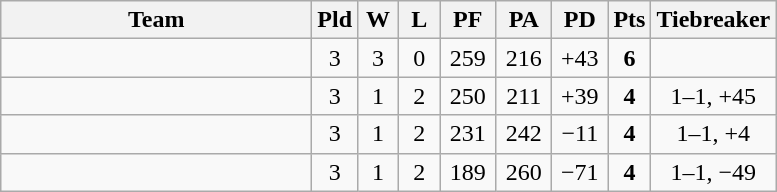<table class="wikitable" style="text-align:center;">
<tr>
<th width=200>Team</th>
<th width=20>Pld</th>
<th width=20>W</th>
<th width=20>L</th>
<th width=30>PF</th>
<th width=30>PA</th>
<th width=30>PD</th>
<th width=20>Pts</th>
<th width=30>Tiebreaker</th>
</tr>
<tr>
<td align=left></td>
<td>3</td>
<td>3</td>
<td>0</td>
<td>259</td>
<td>216</td>
<td>+43</td>
<td><strong>6</strong></td>
<td></td>
</tr>
<tr>
<td align=left></td>
<td>3</td>
<td>1</td>
<td>2</td>
<td>250</td>
<td>211</td>
<td>+39</td>
<td><strong>4</strong></td>
<td>1–1, +45</td>
</tr>
<tr>
<td align=left></td>
<td>3</td>
<td>1</td>
<td>2</td>
<td>231</td>
<td>242</td>
<td>−11</td>
<td><strong>4</strong></td>
<td>1–1, +4</td>
</tr>
<tr>
<td align=left></td>
<td>3</td>
<td>1</td>
<td>2</td>
<td>189</td>
<td>260</td>
<td>−71</td>
<td><strong>4</strong></td>
<td>1–1, −49</td>
</tr>
</table>
